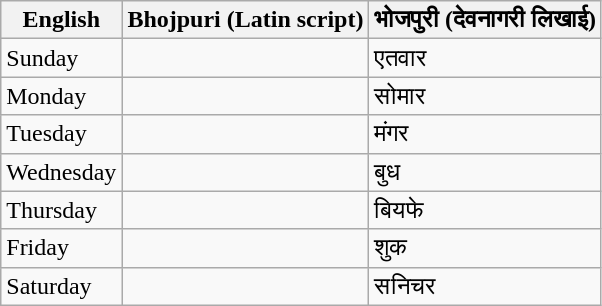<table class="wikitable" border = 1>
<tr>
<th>English</th>
<th>Bhojpuri (Latin script)</th>
<th>भोजपुरी (देवनागरी लिखाई)</th>
</tr>
<tr>
<td>Sunday</td>
<td></td>
<td>एतवार</td>
</tr>
<tr>
<td>Monday</td>
<td></td>
<td>सोमार</td>
</tr>
<tr>
<td>Tuesday</td>
<td></td>
<td>मंगर</td>
</tr>
<tr>
<td>Wednesday</td>
<td></td>
<td>बुध</td>
</tr>
<tr>
<td>Thursday</td>
<td></td>
<td>बियफे</td>
</tr>
<tr>
<td>Friday</td>
<td></td>
<td>शुक</td>
</tr>
<tr>
<td>Saturday</td>
<td></td>
<td>सनिचर</td>
</tr>
</table>
